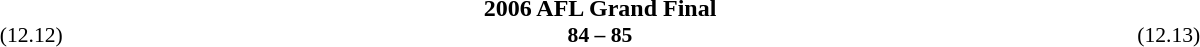<table style="width:100%;" cellspacing="0" cellpadding="0">
<tr>
<td style="width:40%; text-align:center;"><strong></strong></td>
<td style="width:20%; text-align:center;"><strong>2006 AFL Grand Final</strong></td>
<td style="width:40%; text-align:center;"><strong></strong></td>
</tr>
<tr>
<td style="text-align:center;font-size:90%;">(12.12)</td>
<td style="text-align:center;font-size:90%;"><strong>84 – 85</strong></td>
<td style="text-align:center;font-size:90%;">(12.13)</td>
</tr>
</table>
